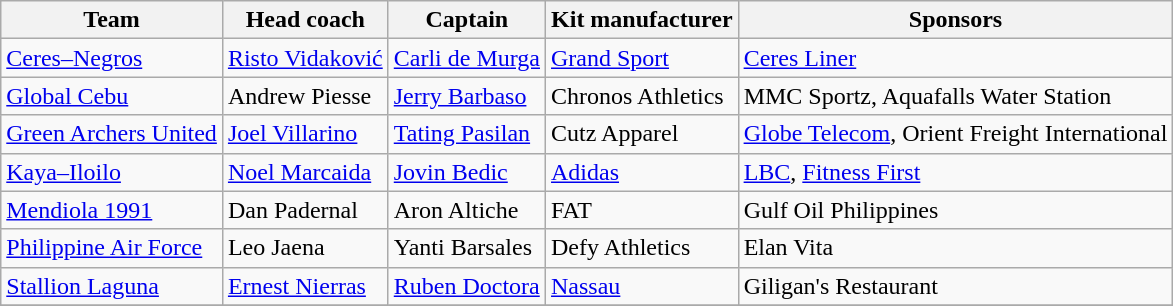<table class="wikitable sortable">
<tr>
<th>Team</th>
<th>Head coach</th>
<th>Captain</th>
<th>Kit manufacturer</th>
<th>Sponsors</th>
</tr>
<tr>
<td><a href='#'>Ceres–Negros</a></td>
<td> <a href='#'>Risto Vidaković</a></td>
<td> <a href='#'>Carli de Murga</a></td>
<td> <a href='#'>Grand Sport</a></td>
<td><a href='#'>Ceres Liner</a></td>
</tr>
<tr>
<td><a href='#'>Global Cebu</a></td>
<td> Andrew Piesse</td>
<td> <a href='#'>Jerry Barbaso</a></td>
<td> Chronos Athletics</td>
<td>MMC Sportz, Aquafalls Water Station</td>
</tr>
<tr>
<td><a href='#'>Green Archers United</a></td>
<td> <a href='#'>Joel Villarino</a></td>
<td> <a href='#'>Tating Pasilan</a></td>
<td> Cutz Apparel</td>
<td><a href='#'>Globe Telecom</a>, Orient Freight International</td>
</tr>
<tr>
<td><a href='#'>Kaya–Iloilo</a></td>
<td> <a href='#'>Noel Marcaida</a></td>
<td> <a href='#'>Jovin Bedic</a></td>
<td> <a href='#'>Adidas</a></td>
<td><a href='#'>LBC</a>, <a href='#'>Fitness First</a></td>
</tr>
<tr>
<td><a href='#'>Mendiola 1991</a></td>
<td> Dan Padernal</td>
<td> Aron Altiche</td>
<td> FAT</td>
<td>Gulf Oil Philippines</td>
</tr>
<tr>
<td><a href='#'>Philippine Air Force</a></td>
<td> Leo Jaena</td>
<td> Yanti Barsales</td>
<td> Defy Athletics</td>
<td>Elan Vita</td>
</tr>
<tr>
<td><a href='#'>Stallion Laguna</a></td>
<td> <a href='#'>Ernest Nierras</a></td>
<td> <a href='#'>Ruben Doctora</a></td>
<td> <a href='#'>Nassau</a></td>
<td>Giligan's Restaurant</td>
</tr>
<tr>
</tr>
</table>
